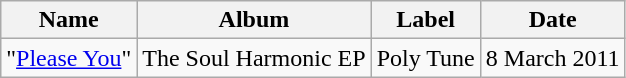<table class="wikitable">
<tr>
<th>Name</th>
<th>Album</th>
<th>Label</th>
<th>Date</th>
</tr>
<tr>
<td>"<a href='#'>Please You</a>"</td>
<td>The Soul Harmonic EP</td>
<td>Poly Tune</td>
<td>8 March 2011</td>
</tr>
</table>
